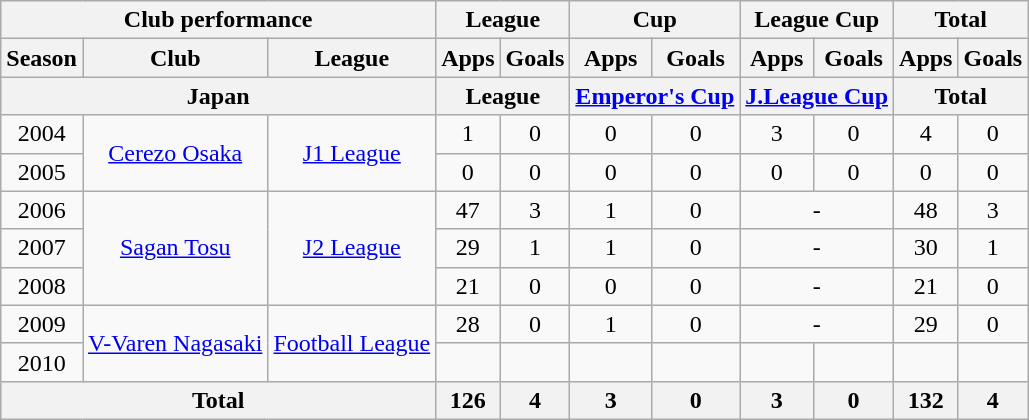<table class="wikitable" style="text-align:center;">
<tr>
<th colspan=3>Club performance</th>
<th colspan=2>League</th>
<th colspan=2>Cup</th>
<th colspan=2>League Cup</th>
<th colspan=2>Total</th>
</tr>
<tr>
<th>Season</th>
<th>Club</th>
<th>League</th>
<th>Apps</th>
<th>Goals</th>
<th>Apps</th>
<th>Goals</th>
<th>Apps</th>
<th>Goals</th>
<th>Apps</th>
<th>Goals</th>
</tr>
<tr>
<th colspan=3>Japan</th>
<th colspan=2>League</th>
<th colspan=2><a href='#'>Emperor's Cup</a></th>
<th colspan=2><a href='#'>J.League Cup</a></th>
<th colspan=2>Total</th>
</tr>
<tr>
<td>2004</td>
<td rowspan="2"><a href='#'>Cerezo Osaka</a></td>
<td rowspan="2"><a href='#'>J1 League</a></td>
<td>1</td>
<td>0</td>
<td>0</td>
<td>0</td>
<td>3</td>
<td>0</td>
<td>4</td>
<td>0</td>
</tr>
<tr>
<td>2005</td>
<td>0</td>
<td>0</td>
<td>0</td>
<td>0</td>
<td>0</td>
<td>0</td>
<td>0</td>
<td>0</td>
</tr>
<tr>
<td>2006</td>
<td rowspan="3"><a href='#'>Sagan Tosu</a></td>
<td rowspan="3"><a href='#'>J2 League</a></td>
<td>47</td>
<td>3</td>
<td>1</td>
<td>0</td>
<td colspan="2">-</td>
<td>48</td>
<td>3</td>
</tr>
<tr>
<td>2007</td>
<td>29</td>
<td>1</td>
<td>1</td>
<td>0</td>
<td colspan="2">-</td>
<td>30</td>
<td>1</td>
</tr>
<tr>
<td>2008</td>
<td>21</td>
<td>0</td>
<td>0</td>
<td>0</td>
<td colspan="2">-</td>
<td>21</td>
<td>0</td>
</tr>
<tr>
<td>2009</td>
<td rowspan="2"><a href='#'>V-Varen Nagasaki</a></td>
<td rowspan="2"><a href='#'>Football League</a></td>
<td>28</td>
<td>0</td>
<td>1</td>
<td>0</td>
<td colspan="2">-</td>
<td>29</td>
<td>0</td>
</tr>
<tr>
<td>2010</td>
<td></td>
<td></td>
<td></td>
<td></td>
<td></td>
<td></td>
<td></td>
<td></td>
</tr>
<tr>
<th colspan=3>Total</th>
<th>126</th>
<th>4</th>
<th>3</th>
<th>0</th>
<th>3</th>
<th>0</th>
<th>132</th>
<th>4</th>
</tr>
</table>
